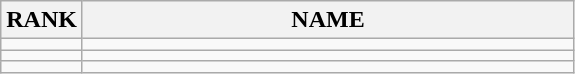<table class="wikitable">
<tr>
<th>RANK</th>
<th style="width: 20em">NAME</th>
</tr>
<tr>
<td align="center"></td>
<td></td>
</tr>
<tr>
<td align="center"></td>
<td></td>
</tr>
<tr>
<td align="center"></td>
<td></td>
</tr>
</table>
